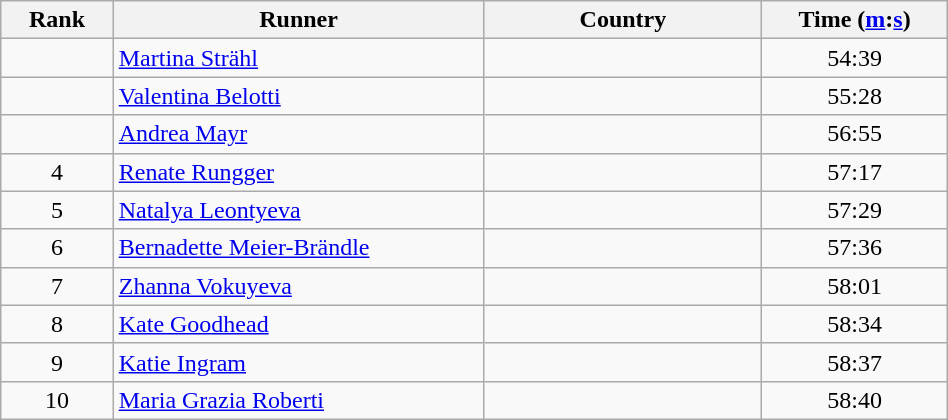<table class="wikitable" width=50%>
<tr>
<th width=5%>Rank</th>
<th width=20%>Runner</th>
<th width=15%>Country</th>
<th width=10%>Time (<a href='#'>m</a>:<a href='#'>s</a>)</th>
</tr>
<tr align="center">
<td></td>
<td align="left"><a href='#'>Martina Strähl</a></td>
<td align="left"></td>
<td>54:39</td>
</tr>
<tr align="center">
<td></td>
<td align="left"><a href='#'>Valentina Belotti</a></td>
<td align="left"></td>
<td>55:28</td>
</tr>
<tr align="center">
<td></td>
<td align="left"><a href='#'>Andrea Mayr</a></td>
<td align="left"></td>
<td>56:55</td>
</tr>
<tr align="center">
<td>4</td>
<td align="left"><a href='#'>Renate Rungger</a></td>
<td align="left"></td>
<td>57:17</td>
</tr>
<tr align="center">
<td>5</td>
<td align="left"><a href='#'>Natalya Leontyeva</a></td>
<td align="left"></td>
<td>57:29</td>
</tr>
<tr align="center">
<td>6</td>
<td align="left"><a href='#'>Bernadette Meier-Brändle</a></td>
<td align="left"></td>
<td>57:36</td>
</tr>
<tr align="center">
<td>7</td>
<td align="left"><a href='#'>Zhanna Vokuyeva</a></td>
<td align="left"></td>
<td>58:01</td>
</tr>
<tr align="center">
<td>8</td>
<td align="left"><a href='#'>Kate Goodhead</a></td>
<td align="left"></td>
<td>58:34</td>
</tr>
<tr align="center">
<td>9</td>
<td align="left"><a href='#'>Katie Ingram</a></td>
<td align="left"></td>
<td>58:37</td>
</tr>
<tr align="center">
<td>10</td>
<td align="left"><a href='#'>Maria Grazia Roberti</a></td>
<td align="left"></td>
<td>58:40</td>
</tr>
</table>
